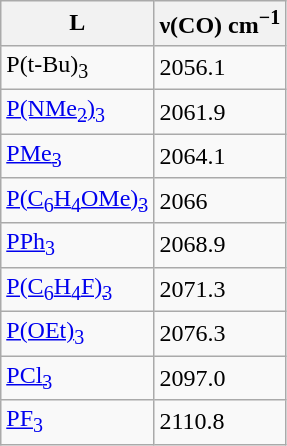<table class = "wikitable" align="left">
<tr>
<th>L</th>
<th>ν(CO) cm<sup>−1</sup></th>
</tr>
<tr>
<td>P(t-Bu)<sub>3</sub></td>
<td>2056.1</td>
</tr>
<tr>
<td><a href='#'>P(NMe<sub>2</sub>)<sub>3</sub></a></td>
<td>2061.9</td>
</tr>
<tr>
<td><a href='#'>PMe<sub>3</sub></a></td>
<td>2064.1</td>
</tr>
<tr>
<td><a href='#'>P(C<sub>6</sub>H<sub>4</sub>OMe)<sub>3</sub></a></td>
<td>2066</td>
</tr>
<tr>
<td><a href='#'>PPh<sub>3</sub></a></td>
<td>2068.9</td>
</tr>
<tr>
<td><a href='#'>P(C<sub>6</sub>H<sub>4</sub>F)<sub>3</sub></a></td>
<td>2071.3</td>
</tr>
<tr>
<td><a href='#'>P(OEt)<sub>3</sub></a></td>
<td>2076.3</td>
</tr>
<tr>
<td><a href='#'>PCl<sub>3</sub></a></td>
<td>2097.0</td>
</tr>
<tr>
<td><a href='#'>PF<sub>3</sub></a></td>
<td>2110.8</td>
</tr>
</table>
